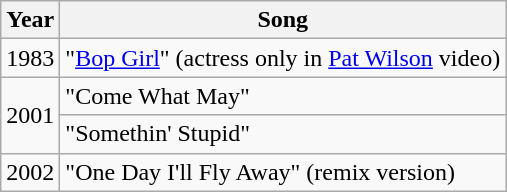<table class="wikitable">
<tr>
<th>Year</th>
<th>Song</th>
</tr>
<tr>
<td>1983</td>
<td align=left>"<a href='#'>Bop Girl</a>" (actress only in <a href='#'>Pat Wilson</a> video)</td>
</tr>
<tr>
<td rowspan=2>2001</td>
<td>"Come What May"</td>
</tr>
<tr>
<td>"Somethin' Stupid"</td>
</tr>
<tr>
<td>2002</td>
<td align=left>"One Day I'll Fly Away" (remix version)</td>
</tr>
</table>
